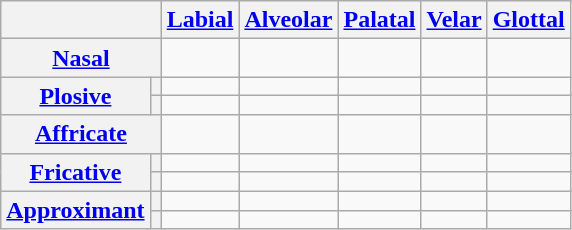<table class="wikitable" style="text-align:center;">
<tr>
<th colspan="2"></th>
<th><a href='#'>Labial</a></th>
<th><a href='#'>Alveolar</a></th>
<th><a href='#'>Palatal</a></th>
<th><a href='#'>Velar</a></th>
<th><a href='#'>Glottal</a></th>
</tr>
<tr>
<th colspan="2"><a href='#'>Nasal</a></th>
<td> </td>
<td> </td>
<td></td>
<td> </td>
<td></td>
</tr>
<tr>
<th rowspan="2"><a href='#'>Plosive</a></th>
<th></th>
<td> </td>
<td> </td>
<td></td>
<td> </td>
<td> </td>
</tr>
<tr>
<th></th>
<td> </td>
<td> </td>
<td></td>
<td> </td>
<td></td>
</tr>
<tr>
<th colspan="2"><a href='#'>Affricate</a></th>
<td></td>
<td> </td>
<td></td>
<td></td>
<td></td>
</tr>
<tr>
<th rowspan="2"><a href='#'>Fricative</a></th>
<th></th>
<td> </td>
<td> </td>
<td></td>
<td></td>
<td> </td>
</tr>
<tr>
<th></th>
<td> </td>
<td> </td>
<td></td>
<td></td>
<td></td>
</tr>
<tr>
<th rowspan="2"><a href='#'>Approximant</a></th>
<th></th>
<td> </td>
<td> </td>
<td> </td>
<td></td>
<td></td>
</tr>
<tr>
<th></th>
<td></td>
<td> </td>
<td></td>
<td></td>
<td></td>
</tr>
</table>
